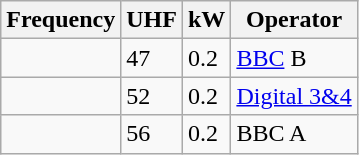<table class="wikitable sortable">
<tr>
<th>Frequency</th>
<th>UHF</th>
<th>kW</th>
<th>Operator</th>
</tr>
<tr>
<td></td>
<td>47</td>
<td>0.2</td>
<td><a href='#'>BBC</a> B</td>
</tr>
<tr>
<td></td>
<td>52</td>
<td>0.2</td>
<td><a href='#'>Digital 3&4</a></td>
</tr>
<tr>
<td></td>
<td>56</td>
<td>0.2</td>
<td>BBC A</td>
</tr>
</table>
